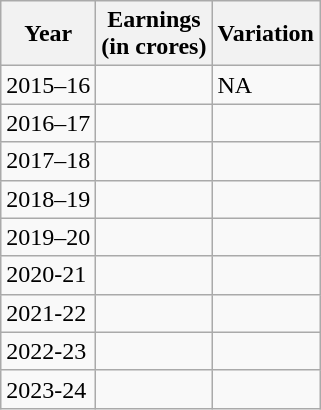<table class="wikitable sortable">
<tr>
<th>Year</th>
<th>Earnings<br>(in crores)</th>
<th>Variation</th>
</tr>
<tr>
<td>2015–16</td>
<td></td>
<td>NA</td>
</tr>
<tr>
<td>2016–17</td>
<td></td>
<td></td>
</tr>
<tr>
<td>2017–18</td>
<td></td>
<td></td>
</tr>
<tr>
<td>2018–19</td>
<td></td>
<td></td>
</tr>
<tr>
<td>2019–20</td>
<td></td>
<td></td>
</tr>
<tr>
<td>2020-21</td>
<td></td>
<td></td>
</tr>
<tr>
<td>2021-22</td>
<td></td>
<td></td>
</tr>
<tr>
<td>2022-23</td>
<td></td>
<td></td>
</tr>
<tr>
<td>2023-24</td>
<td></td>
<td></td>
</tr>
</table>
